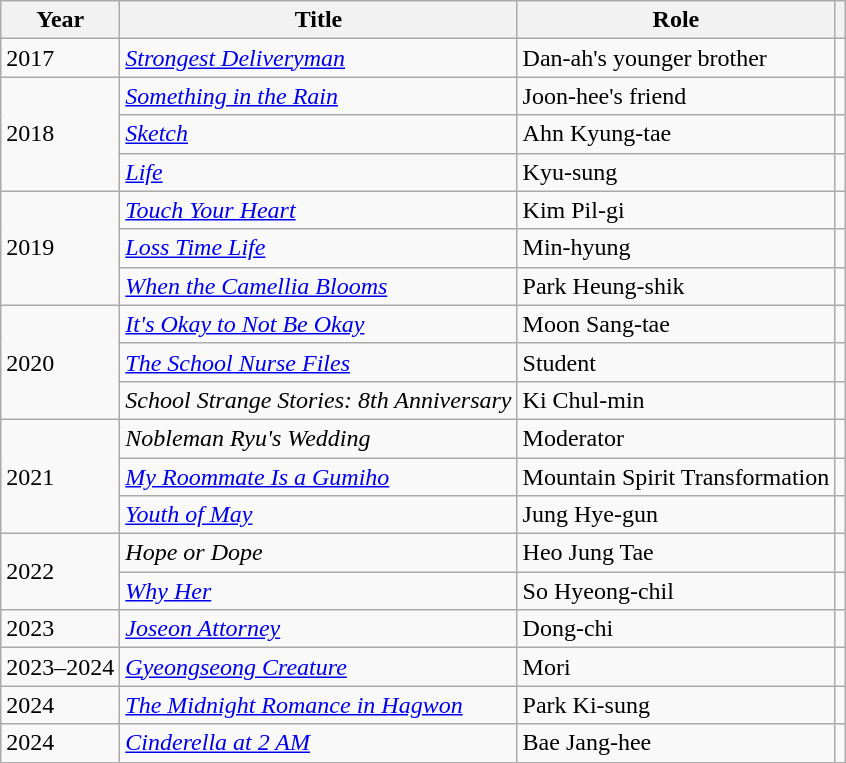<table class="wikitable">
<tr>
<th>Year</th>
<th>Title</th>
<th>Role</th>
<th></th>
</tr>
<tr>
<td>2017</td>
<td><em><a href='#'>Strongest Deliveryman</a></em></td>
<td>Dan-ah's younger brother</td>
<td></td>
</tr>
<tr>
<td rowspan="3">2018</td>
<td><em><a href='#'>Something in the Rain</a></em></td>
<td>Joon-hee's friend</td>
<td></td>
</tr>
<tr>
<td><em><a href='#'>Sketch</a></em></td>
<td>Ahn Kyung-tae</td>
<td></td>
</tr>
<tr>
<td><em><a href='#'>Life</a></em></td>
<td>Kyu-sung</td>
<td></td>
</tr>
<tr>
<td rowspan="3">2019</td>
<td><em><a href='#'>Touch Your Heart</a></em></td>
<td>Kim Pil-gi</td>
<td></td>
</tr>
<tr>
<td><em><a href='#'>Loss Time Life</a></em></td>
<td>Min-hyung</td>
<td></td>
</tr>
<tr>
<td><em><a href='#'>When the Camellia Blooms</a></em></td>
<td>Park Heung-shik</td>
<td></td>
</tr>
<tr>
<td rowspan="3">2020</td>
<td><em><a href='#'>It's Okay to Not Be Okay</a></em></td>
<td>Moon Sang-tae</td>
<td></td>
</tr>
<tr>
<td><em><a href='#'>The School Nurse Files</a></em></td>
<td>Student</td>
<td></td>
</tr>
<tr>
<td><em>School Strange Stories: 8th Anniversary</em></td>
<td>Ki Chul-min</td>
<td></td>
</tr>
<tr>
<td rowspan="3">2021</td>
<td><em>Nobleman Ryu's Wedding</em></td>
<td>Moderator</td>
<td></td>
</tr>
<tr>
<td><em><a href='#'>My Roommate Is a Gumiho</a></em></td>
<td>Mountain Spirit Transformation</td>
<td></td>
</tr>
<tr>
<td><em><a href='#'>Youth of May</a></em></td>
<td>Jung Hye-gun</td>
<td></td>
</tr>
<tr>
<td rowspan="2">2022</td>
<td><em>Hope or Dope</em></td>
<td>Heo Jung Tae</td>
<td></td>
</tr>
<tr>
<td><em><a href='#'>Why Her</a></em></td>
<td>So Hyeong-chil</td>
<td></td>
</tr>
<tr>
<td>2023</td>
<td><em><a href='#'>Joseon Attorney</a></em></td>
<td>Dong-chi</td>
<td></td>
</tr>
<tr>
<td>2023–2024</td>
<td><em><a href='#'>Gyeongseong Creature</a></em></td>
<td>Mori</td>
<td></td>
</tr>
<tr>
<td>2024</td>
<td><em><a href='#'>The Midnight Romance in Hagwon</a></em></td>
<td>Park Ki-sung</td>
<td></td>
</tr>
<tr>
<td>2024</td>
<td><em><a href='#'>Cinderella at 2 AM</a></td>
<td>Bae Jang-hee</td>
<td></td>
</tr>
</table>
